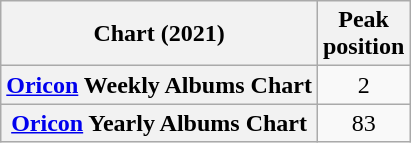<table class="wikitable plainrowheaders" style="text-align:center;">
<tr>
<th>Chart (2021)</th>
<th>Peak<br>position</th>
</tr>
<tr>
<th scope="row"><a href='#'>Oricon</a> Weekly Albums Chart</th>
<td>2</td>
</tr>
<tr>
<th scope="row"><a href='#'>Oricon</a> Yearly Albums Chart</th>
<td>83</td>
</tr>
</table>
